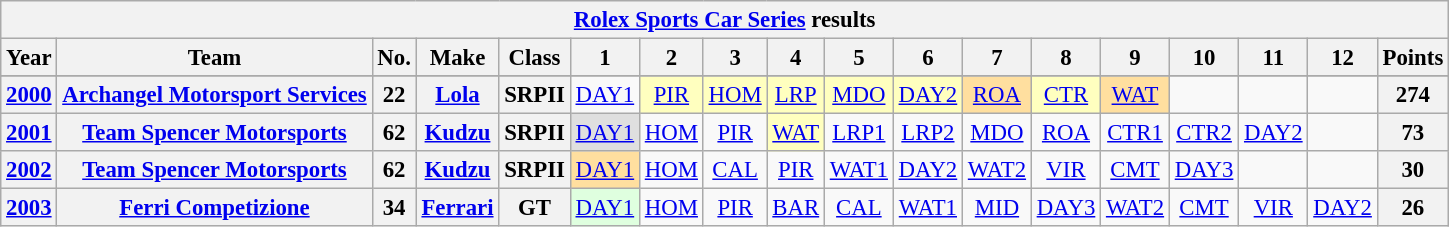<table class="wikitable" style="text-align:center; font-size:95%">
<tr>
<th colspan=45><a href='#'>Rolex Sports Car Series</a> results</th>
</tr>
<tr>
<th>Year</th>
<th>Team</th>
<th>No.</th>
<th>Make</th>
<th>Class</th>
<th>1</th>
<th>2</th>
<th>3</th>
<th>4</th>
<th>5</th>
<th>6</th>
<th>7</th>
<th>8</th>
<th>9</th>
<th>10</th>
<th>11</th>
<th>12</th>
<th>Points</th>
</tr>
<tr>
</tr>
<tr>
<th><a href='#'>2000</a></th>
<th><a href='#'>Archangel Motorsport Services</a></th>
<th>22</th>
<th><a href='#'>Lola</a></th>
<th>SRPII</th>
<td><a href='#'>DAY1</a></td>
<td style="background-color:#FFFFBF"><a href='#'>PIR</a><br></td>
<td style="background-color:#FFFFBF"><a href='#'>HOM</a><br></td>
<td style="background-color:#FFFFBF"><a href='#'>LRP</a><br></td>
<td style="background-color:#FFFFBF"><a href='#'>MDO</a><br></td>
<td style="background-color:#FFFFBF"><a href='#'>DAY2</a><br></td>
<td style="background-color:#FFDF9F"><a href='#'>ROA</a><br></td>
<td style="background-color:#FFFFBF"><a href='#'>CTR</a><br></td>
<td style="background-color:#FFDF9F"><a href='#'>WAT</a><br></td>
<td></td>
<td></td>
<td></td>
<th>274</th>
</tr>
<tr>
<th><a href='#'>2001</a></th>
<th><a href='#'>Team Spencer Motorsports</a></th>
<th>62</th>
<th><a href='#'>Kudzu</a></th>
<th>SRPII</th>
<td style="background-color:#DFDFDF"><a href='#'>DAY1</a><br></td>
<td><a href='#'>HOM</a></td>
<td><a href='#'>PIR</a></td>
<td style="background-color:#FFFFBF"><a href='#'>WAT</a><br></td>
<td><a href='#'>LRP1</a></td>
<td><a href='#'>LRP2</a></td>
<td><a href='#'>MDO</a></td>
<td><a href='#'>ROA</a></td>
<td><a href='#'>CTR1</a></td>
<td><a href='#'>CTR2</a></td>
<td><a href='#'>DAY2</a></td>
<td></td>
<th>73</th>
</tr>
<tr>
<th><a href='#'>2002</a></th>
<th><a href='#'>Team Spencer Motorsports</a></th>
<th>62</th>
<th><a href='#'>Kudzu</a></th>
<th>SRPII</th>
<td style="background-color:#FFDF9F"><a href='#'>DAY1</a><br></td>
<td><a href='#'>HOM</a></td>
<td><a href='#'>CAL</a></td>
<td><a href='#'>PIR</a></td>
<td><a href='#'>WAT1</a></td>
<td><a href='#'>DAY2</a></td>
<td><a href='#'>WAT2</a></td>
<td><a href='#'>VIR</a></td>
<td><a href='#'>CMT</a></td>
<td><a href='#'>DAY3</a></td>
<td></td>
<td></td>
<th>30</th>
</tr>
<tr>
<th><a href='#'>2003</a></th>
<th><a href='#'>Ferri Competizione</a></th>
<th>34</th>
<th><a href='#'>Ferrari</a></th>
<th>GT</th>
<td style="background-color:#DFFFDF"><a href='#'>DAY1</a><br></td>
<td><a href='#'>HOM</a></td>
<td><a href='#'>PIR</a></td>
<td><a href='#'>BAR</a></td>
<td><a href='#'>CAL</a></td>
<td><a href='#'>WAT1</a></td>
<td><a href='#'>MID</a></td>
<td><a href='#'>DAY3</a></td>
<td><a href='#'>WAT2</a></td>
<td><a href='#'>CMT</a></td>
<td><a href='#'>VIR</a></td>
<td><a href='#'>DAY2</a></td>
<th>26</th>
</tr>
</table>
